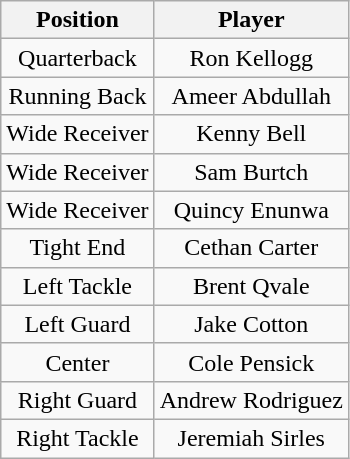<table class="wikitable" style="text-align: center;">
<tr>
<th>Position</th>
<th>Player</th>
</tr>
<tr>
<td>Quarterback</td>
<td>Ron Kellogg</td>
</tr>
<tr>
<td>Running Back</td>
<td>Ameer Abdullah</td>
</tr>
<tr>
<td>Wide Receiver</td>
<td>Kenny Bell</td>
</tr>
<tr>
<td>Wide Receiver</td>
<td>Sam Burtch</td>
</tr>
<tr>
<td>Wide Receiver</td>
<td>Quincy Enunwa</td>
</tr>
<tr>
<td>Tight End</td>
<td>Cethan Carter</td>
</tr>
<tr>
<td>Left Tackle</td>
<td>Brent Qvale</td>
</tr>
<tr>
<td>Left Guard</td>
<td>Jake Cotton</td>
</tr>
<tr>
<td>Center</td>
<td>Cole Pensick</td>
</tr>
<tr>
<td>Right Guard</td>
<td>Andrew Rodriguez</td>
</tr>
<tr>
<td>Right Tackle</td>
<td>Jeremiah Sirles</td>
</tr>
</table>
